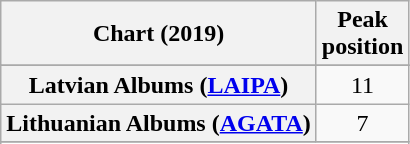<table class="wikitable sortable plainrowheaders" style="text-align:center">
<tr>
<th scope="col">Chart (2019)</th>
<th scope="col">Peak<br>position</th>
</tr>
<tr>
</tr>
<tr>
</tr>
<tr>
</tr>
<tr>
</tr>
<tr>
</tr>
<tr>
</tr>
<tr>
</tr>
<tr>
</tr>
<tr>
</tr>
<tr>
</tr>
<tr>
</tr>
<tr>
</tr>
<tr>
<th scope="row">Latvian Albums (<a href='#'>LAIPA</a>)</th>
<td>11</td>
</tr>
<tr>
<th scope="row">Lithuanian Albums (<a href='#'>AGATA</a>)</th>
<td>7</td>
</tr>
<tr>
</tr>
<tr>
</tr>
<tr>
</tr>
<tr>
</tr>
<tr>
</tr>
<tr>
</tr>
<tr>
</tr>
</table>
